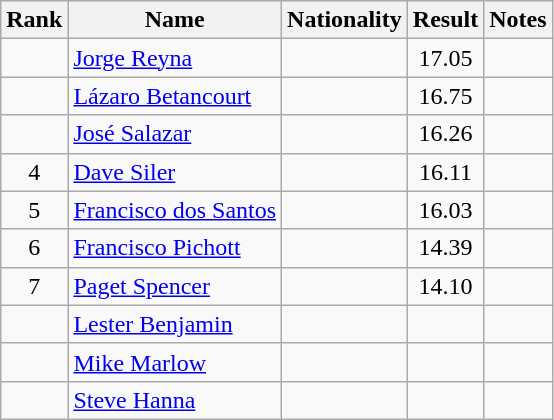<table class="wikitable sortable" style="text-align:center">
<tr>
<th>Rank</th>
<th>Name</th>
<th>Nationality</th>
<th>Result</th>
<th>Notes</th>
</tr>
<tr>
<td></td>
<td align=left><a href='#'>Jorge Reyna</a></td>
<td align=left></td>
<td>17.05</td>
<td></td>
</tr>
<tr>
<td></td>
<td align=left><a href='#'>Lázaro Betancourt</a></td>
<td align=left></td>
<td>16.75</td>
<td></td>
</tr>
<tr>
<td></td>
<td align=left><a href='#'>José Salazar</a></td>
<td align=left></td>
<td>16.26</td>
<td></td>
</tr>
<tr>
<td>4</td>
<td align=left><a href='#'>Dave Siler</a></td>
<td align=left></td>
<td>16.11</td>
<td></td>
</tr>
<tr>
<td>5</td>
<td align=left><a href='#'>Francisco dos Santos</a></td>
<td align=left></td>
<td>16.03</td>
<td></td>
</tr>
<tr>
<td>6</td>
<td align=left><a href='#'>Francisco Pichott</a></td>
<td align=left></td>
<td>14.39</td>
<td></td>
</tr>
<tr>
<td>7</td>
<td align=left><a href='#'>Paget Spencer</a></td>
<td align=left></td>
<td>14.10</td>
<td></td>
</tr>
<tr>
<td></td>
<td align=left><a href='#'>Lester Benjamin</a></td>
<td align=left></td>
<td></td>
<td></td>
</tr>
<tr>
<td></td>
<td align=left><a href='#'>Mike Marlow</a></td>
<td align=left></td>
<td></td>
<td></td>
</tr>
<tr>
<td></td>
<td align=left><a href='#'>Steve Hanna</a></td>
<td align=left></td>
<td></td>
<td></td>
</tr>
</table>
